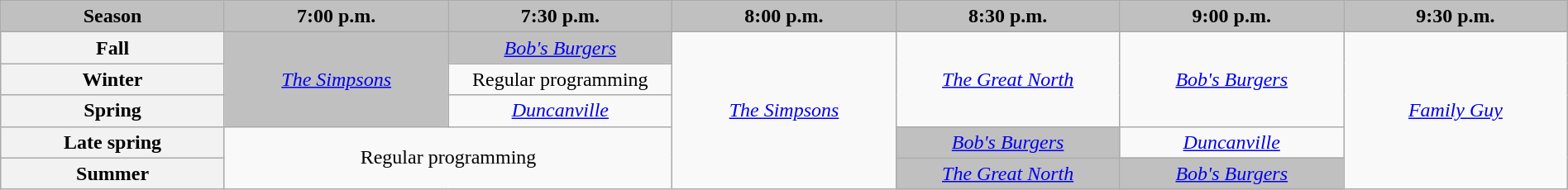<table class="wikitable" style="width:100%;margin-right:0;text-align:center">
<tr>
<th style="background-color:#C0C0C0;text-align:center;width:11.5%;">Season</th>
<th style="background-color:#C0C0C0;text-align:center;width:11.5%;">7:00 p.m.</th>
<th style="background-color:#C0C0C0;text-align:center;width:11.5%;">7:30 p.m.</th>
<th style="background-color:#C0C0C0;text-align:center;width:11.5%;">8:00 p.m.</th>
<th style="background-color:#C0C0C0;text-align:center;width:11.5%;">8:30 p.m.</th>
<th style="background-color:#C0C0C0;text-align:center;width:11.5%;">9:00 p.m.</th>
<th style="background-color:#C0C0C0;text-align:center;width:11.5%;">9:30 p.m.</th>
</tr>
<tr>
<th>Fall</th>
<td rowspan="3" style="background:#C0C0C0;"><em><a href='#'>The Simpsons</a></em> </td>
<td style="background:#C0C0C0;"><em><a href='#'>Bob's Burgers</a></em> </td>
<td rowspan="5"><em><a href='#'>The Simpsons</a></em></td>
<td rowspan="3"><em><a href='#'>The Great North</a></em></td>
<td rowspan="3"><em><a href='#'>Bob's Burgers</a></em></td>
<td rowspan="5"><em><a href='#'>Family Guy</a></em></td>
</tr>
<tr>
<th>Winter</th>
<td>Regular programming</td>
</tr>
<tr>
<th>Spring</th>
<td><em><a href='#'>Duncanville</a></em></td>
</tr>
<tr>
<th>Late spring</th>
<td colspan="2" rowspan="2">Regular programming</td>
<td style="background:#C0C0C0;"><em><a href='#'>Bob's Burgers</a></em> </td>
<td><em><a href='#'>Duncanville</a></em></td>
</tr>
<tr>
<th>Summer</th>
<td style="background:#C0C0C0;"><em><a href='#'>The Great North</a></em> </td>
<td style="background:#C0C0C0;"><em><a href='#'>Bob's Burgers</a></em> </td>
</tr>
</table>
